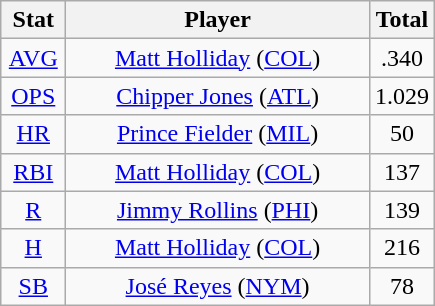<table class="wikitable" style="text-align:center;">
<tr>
<th style="width:15%">Stat</th>
<th>Player</th>
<th style="width:15%">Total</th>
</tr>
<tr>
<td><a href='#'>AVG</a></td>
<td><a href='#'>Matt Holliday</a> (<a href='#'>COL</a>)</td>
<td>.340</td>
</tr>
<tr>
<td><a href='#'>OPS</a></td>
<td><a href='#'>Chipper Jones</a> (<a href='#'>ATL</a>)</td>
<td>1.029</td>
</tr>
<tr>
<td><a href='#'>HR</a></td>
<td><a href='#'>Prince Fielder</a> (<a href='#'>MIL</a>)</td>
<td>50</td>
</tr>
<tr>
<td><a href='#'>RBI</a></td>
<td><a href='#'>Matt Holliday</a> (<a href='#'>COL</a>)</td>
<td>137</td>
</tr>
<tr>
<td><a href='#'>R</a></td>
<td><a href='#'>Jimmy Rollins</a> (<a href='#'>PHI</a>)</td>
<td>139</td>
</tr>
<tr>
<td><a href='#'>H</a></td>
<td><a href='#'>Matt Holliday</a> (<a href='#'>COL</a>)</td>
<td>216</td>
</tr>
<tr>
<td><a href='#'>SB</a></td>
<td><a href='#'>José Reyes</a> (<a href='#'>NYM</a>)</td>
<td>78</td>
</tr>
</table>
